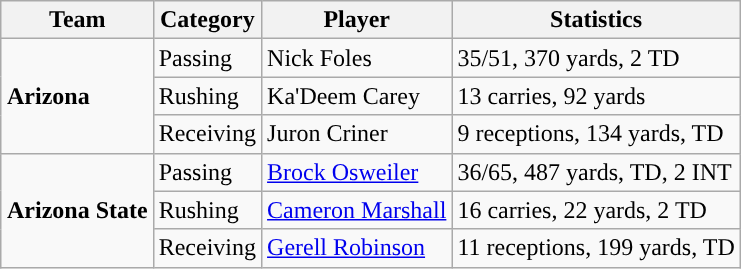<table class="wikitable" style="float: right;">
<tr>
<th>Team</th>
<th>Category</th>
<th>Player</th>
<th>Statistics</th>
</tr>
<tr>
<td rowspan=3><strong>Arizona</strong></td>
<td>Passing</td>
<td>Nick Foles</td>
<td>35/51, 370 yards, 2 TD</td>
</tr>
<tr>
<td>Rushing</td>
<td>Ka'Deem Carey</td>
<td>13 carries, 92 yards</td>
</tr>
<tr>
<td>Receiving</td>
<td>Juron Criner</td>
<td>9 receptions, 134 yards, TD</td>
</tr>
<tr>
<td rowspan=3><strong>Arizona State</strong></td>
<td>Passing</td>
<td><a href='#'>Brock Osweiler</a></td>
<td>36/65, 487 yards, TD, 2 INT</td>
</tr>
<tr>
<td>Rushing</td>
<td><a href='#'>Cameron Marshall</a></td>
<td>16 carries, 22 yards, 2 TD</td>
</tr>
<tr>
<td>Receiving</td>
<td><a href='#'>Gerell Robinson</a></td>
<td>11 receptions, 199 yards, TD</td>
</tr>
</table>
